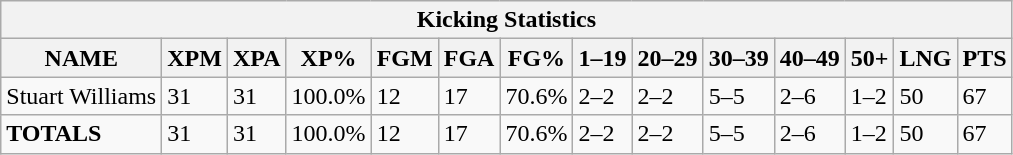<table class="wikitable sortable collapsible collapsed">
<tr>
<th colspan="16">Kicking Statistics</th>
</tr>
<tr>
<th>NAME</th>
<th>XPM</th>
<th>XPA</th>
<th>XP%</th>
<th>FGM</th>
<th>FGA</th>
<th>FG%</th>
<th>1–19</th>
<th>20–29</th>
<th>30–39</th>
<th>40–49</th>
<th>50+</th>
<th>LNG</th>
<th>PTS</th>
</tr>
<tr>
<td>Stuart Williams</td>
<td>31</td>
<td>31</td>
<td>100.0%</td>
<td>12</td>
<td>17</td>
<td>70.6%</td>
<td>2–2</td>
<td>2–2</td>
<td>5–5</td>
<td>2–6</td>
<td>1–2</td>
<td>50</td>
<td>67</td>
</tr>
<tr>
<td><strong>TOTALS</strong></td>
<td>31</td>
<td>31</td>
<td>100.0%</td>
<td>12</td>
<td>17</td>
<td>70.6%</td>
<td>2–2</td>
<td>2–2</td>
<td>5–5</td>
<td>2–6</td>
<td>1–2</td>
<td>50</td>
<td>67</td>
</tr>
</table>
